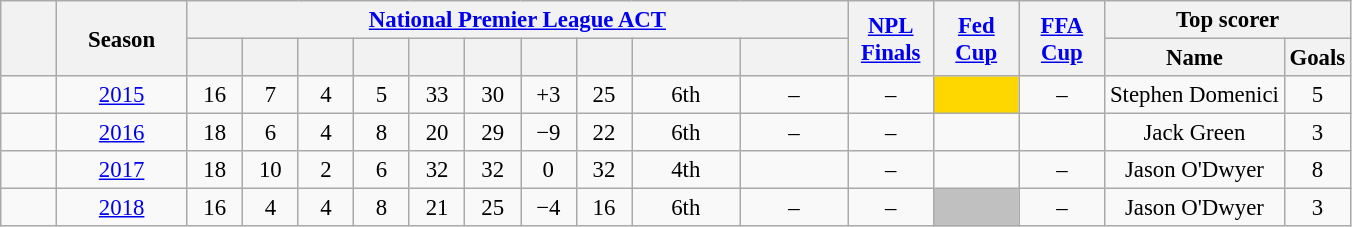<table class="wikitable" style="text-align:center;font-size:95%;">
<tr>
<th rowspan="2" style="width:30px"></th>
<th rowspan="2" style="width:80px">Season</th>
<th colspan="10"><a href='#'>National Premier League ACT</a></th>
<th rowspan="2" width="50px"><a href='#'>NPL<br>Finals</a></th>
<th rowspan="2" width="50px"><a href='#'>Fed<br>Cup</a></th>
<th rowspan="2" width="50px"><a href='#'>FFA<br>Cup</a></th>
<th colspan="2">Top scorer</th>
</tr>
<tr>
<th width=30></th>
<th width=30></th>
<th width=30></th>
<th width=30></th>
<th width=30></th>
<th width=30></th>
<th width=30></th>
<th width=30></th>
<th width=65></th>
<th width=65></th>
<th>Name</th>
<th>Goals</th>
</tr>
<tr>
<td></td>
<td><a href='#'>2015</a></td>
<td>16</td>
<td>7</td>
<td>4</td>
<td>5</td>
<td>33</td>
<td>30</td>
<td>+3</td>
<td>25</td>
<td>6th</td>
<td>–</td>
<td>–</td>
<td bgcolor="gold"></td>
<td>–</td>
<td>Stephen Domenici</td>
<td>5</td>
</tr>
<tr>
<td></td>
<td><a href='#'>2016</a></td>
<td>18</td>
<td>6</td>
<td>4</td>
<td>8</td>
<td>20</td>
<td>29</td>
<td>−9</td>
<td>22</td>
<td>6th</td>
<td>–</td>
<td>–</td>
<td></td>
<td></td>
<td>Jack Green</td>
<td>3</td>
</tr>
<tr>
<td></td>
<td><a href='#'>2017</a></td>
<td>18</td>
<td>10</td>
<td>2</td>
<td>6</td>
<td>32</td>
<td>32</td>
<td>0</td>
<td>32</td>
<td>4th</td>
<td></td>
<td>–</td>
<td></td>
<td>–</td>
<td>Jason O'Dwyer</td>
<td>8</td>
</tr>
<tr>
<td></td>
<td><a href='#'>2018</a></td>
<td>16</td>
<td>4</td>
<td>4</td>
<td>8</td>
<td>21</td>
<td>25</td>
<td>−4</td>
<td>16</td>
<td>6th</td>
<td>–</td>
<td>–</td>
<td bgcolor="silver"></td>
<td>–</td>
<td>Jason O'Dwyer</td>
<td>3</td>
</tr>
</table>
